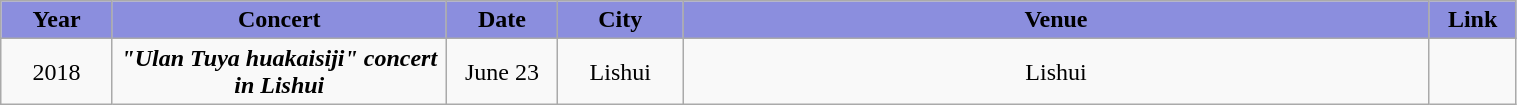<table class="wikitable sortable mw-collapsible" width="80%" style="text-align:center">
<tr align="center" style="background:#8B8EDE">
<td style="width:2%"><strong>Year</strong></td>
<td style="width:8%"><strong>Concert</strong></td>
<td style="width:2%"><strong>Date</strong></td>
<td style="width:2%"><strong>City</strong></td>
<td style="width:18%"><strong>Venue</strong></td>
<td style="width:1%"><strong>Link</strong></td>
</tr>
<tr>
<td rowspan="2">2018</td>
<td rowspan="2"><strong><em>"Ulan Tuya huakaisiji" concert in Lishui</em></strong></td>
<td>June 23</td>
<td>Lishui</td>
<td>Lishui</td>
<td></td>
</tr>
</table>
